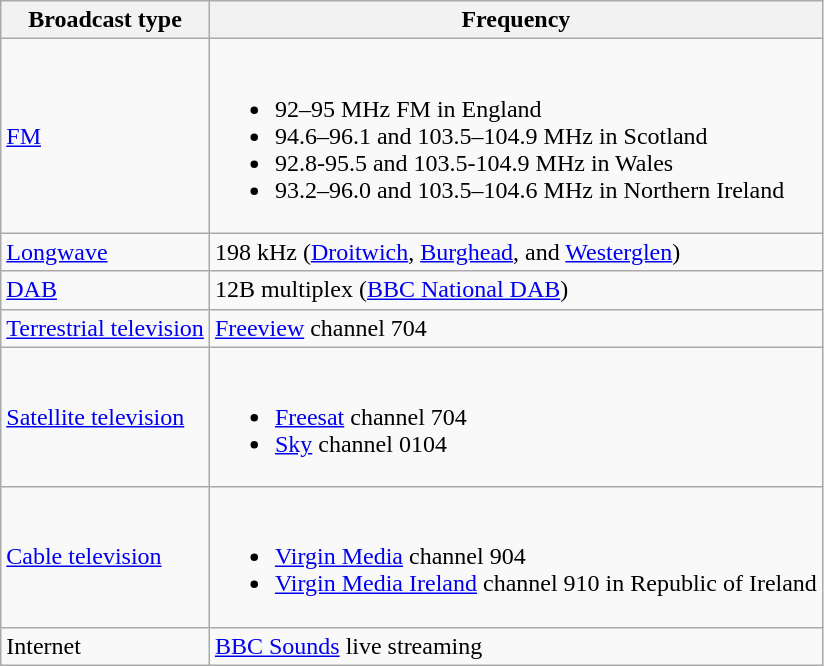<table class="wikitable sortable">
<tr>
<th>Broadcast type</th>
<th>Frequency</th>
</tr>
<tr>
<td><a href='#'>FM</a></td>
<td><br><ul><li>92–95 MHz FM in England</li><li>94.6–96.1 and 103.5–104.9 MHz in Scotland</li><li>92.8-95.5 and 103.5-104.9 MHz in Wales</li><li>93.2–96.0 and 103.5–104.6 MHz in Northern Ireland</li></ul></td>
</tr>
<tr>
<td><a href='#'>Longwave</a></td>
<td>198 kHz (<a href='#'>Droitwich</a>, <a href='#'>Burghead</a>, and <a href='#'>Westerglen</a>)</td>
</tr>
<tr>
<td><a href='#'>DAB</a></td>
<td>12B multiplex (<a href='#'>BBC National DAB</a>)</td>
</tr>
<tr>
<td><a href='#'>Terrestrial television</a></td>
<td><a href='#'>Freeview</a> channel 704</td>
</tr>
<tr>
<td><a href='#'>Satellite television</a></td>
<td><br><ul><li><a href='#'>Freesat</a> channel 704</li><li><a href='#'>Sky</a> channel 0104</li></ul></td>
</tr>
<tr>
<td><a href='#'>Cable television</a></td>
<td><br><ul><li><a href='#'>Virgin Media</a> channel 904</li><li><a href='#'>Virgin Media Ireland</a> channel 910 in Republic of Ireland</li></ul></td>
</tr>
<tr>
<td>Internet</td>
<td><a href='#'>BBC Sounds</a> live streaming</td>
</tr>
</table>
